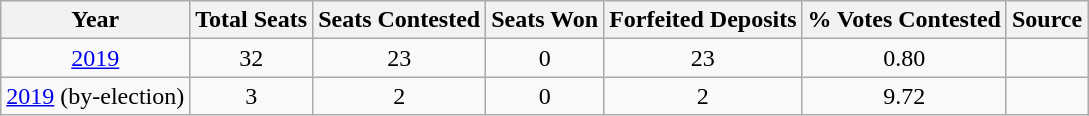<table class="wikitable" style="text-align:center;">
<tr>
<th>Year</th>
<th>Total Seats</th>
<th>Seats Contested</th>
<th>Seats Won</th>
<th>Forfeited Deposits</th>
<th>% Votes Contested</th>
<th>Source</th>
</tr>
<tr>
<td><a href='#'>2019</a></td>
<td>32</td>
<td>23</td>
<td>0</td>
<td>23</td>
<td>0.80</td>
<td></td>
</tr>
<tr>
<td><a href='#'>2019</a> (by-election)</td>
<td>3</td>
<td>2</td>
<td>0</td>
<td>2</td>
<td>9.72</td>
<td></td>
</tr>
</table>
